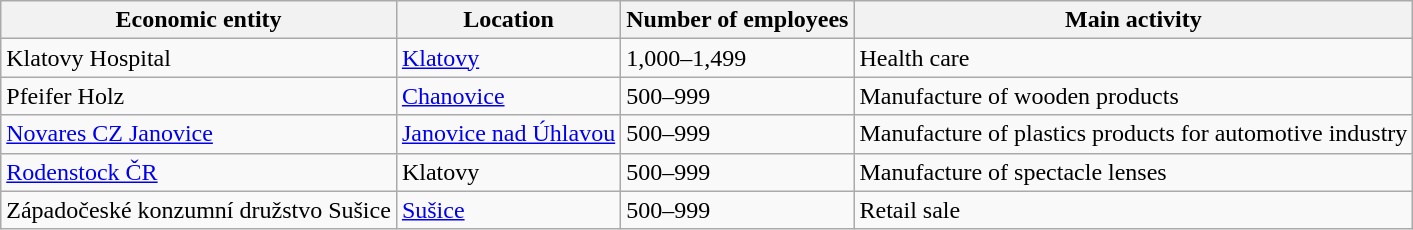<table class="wikitable sortable">
<tr>
<th>Economic entity</th>
<th>Location</th>
<th>Number of employees</th>
<th>Main activity</th>
</tr>
<tr>
<td>Klatovy Hospital</td>
<td><a href='#'>Klatovy</a></td>
<td>1,000–1,499</td>
<td>Health care</td>
</tr>
<tr>
<td>Pfeifer Holz</td>
<td><a href='#'>Chanovice</a></td>
<td>500–999</td>
<td>Manufacture of wooden products</td>
</tr>
<tr>
<td><a href='#'>Novares CZ Janovice</a></td>
<td><a href='#'>Janovice nad Úhlavou</a></td>
<td>500–999</td>
<td>Manufacture of plastics products for automotive industry</td>
</tr>
<tr>
<td><a href='#'>Rodenstock ČR</a></td>
<td>Klatovy</td>
<td>500–999</td>
<td>Manufacture of spectacle lenses</td>
</tr>
<tr>
<td>Západočeské konzumní družstvo Sušice</td>
<td><a href='#'>Sušice</a></td>
<td>500–999</td>
<td>Retail sale</td>
</tr>
</table>
